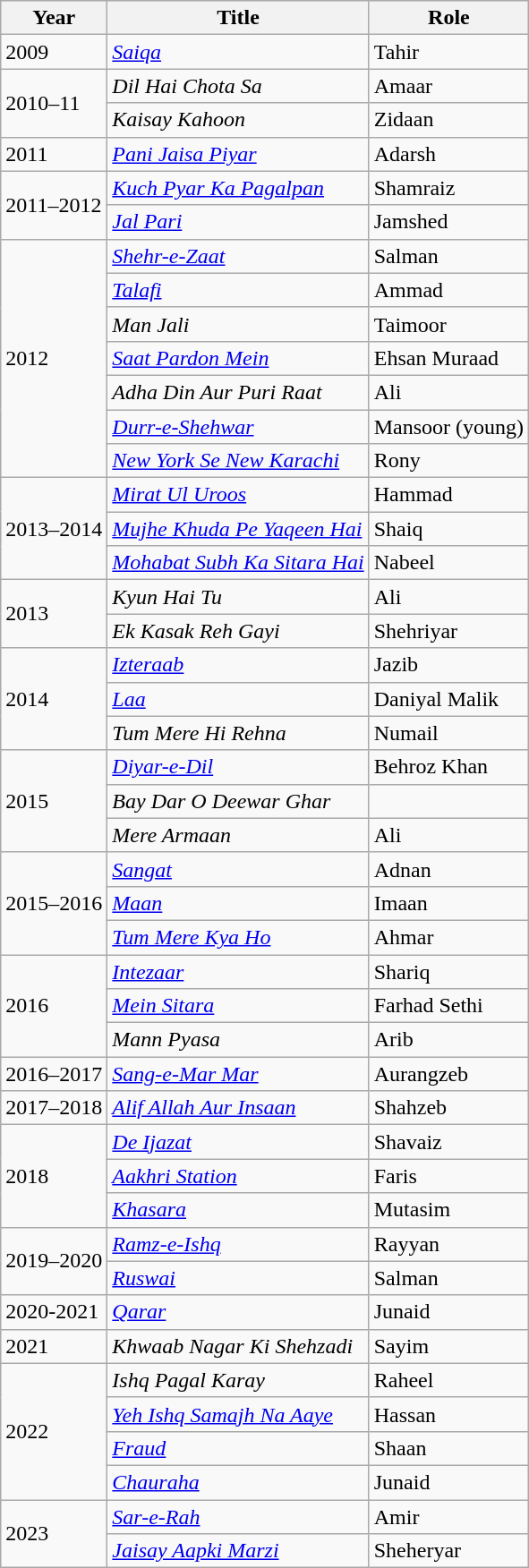<table class="wikitable">
<tr>
<th>Year</th>
<th>Title</th>
<th>Role</th>
</tr>
<tr>
<td>2009</td>
<td><em><a href='#'>Saiqa</a></em></td>
<td>Tahir</td>
</tr>
<tr>
<td rowspan="2">2010–11</td>
<td><em>Dil Hai Chota Sa</em></td>
<td>Amaar</td>
</tr>
<tr>
<td><em>Kaisay Kahoon</em></td>
<td>Zidaan</td>
</tr>
<tr>
<td>2011</td>
<td><em><a href='#'>Pani Jaisa Piyar</a></em></td>
<td>Adarsh</td>
</tr>
<tr>
<td rowspan="2">2011–2012</td>
<td><em><a href='#'>Kuch Pyar Ka Pagalpan</a></em></td>
<td>Shamraiz</td>
</tr>
<tr>
<td><em><a href='#'>Jal Pari</a></em></td>
<td>Jamshed</td>
</tr>
<tr>
<td rowspan="7">2012</td>
<td><em><a href='#'>Shehr-e-Zaat</a></em></td>
<td>Salman</td>
</tr>
<tr>
<td><em><a href='#'>Talafi</a></em></td>
<td>Ammad</td>
</tr>
<tr>
<td><em>Man Jali</em></td>
<td>Taimoor</td>
</tr>
<tr>
<td><em><a href='#'>Saat Pardon Mein</a></em></td>
<td>Ehsan Muraad</td>
</tr>
<tr>
<td><em>Adha Din Aur Puri Raat</em></td>
<td>Ali</td>
</tr>
<tr>
<td><em><a href='#'>Durr-e-Shehwar</a></em></td>
<td>Mansoor (young)</td>
</tr>
<tr>
<td><em><a href='#'>New York Se New Karachi</a></em></td>
<td>Rony</td>
</tr>
<tr>
<td rowspan="3">2013–2014</td>
<td><em><a href='#'>Mirat Ul Uroos</a></em></td>
<td>Hammad</td>
</tr>
<tr>
<td><em><a href='#'>Mujhe Khuda Pe Yaqeen Hai</a></em></td>
<td>Shaiq</td>
</tr>
<tr>
<td><em><a href='#'>Mohabat Subh Ka Sitara Hai</a></em></td>
<td>Nabeel</td>
</tr>
<tr>
<td rowspan="2">2013</td>
<td><em>Kyun Hai Tu</em></td>
<td>Ali</td>
</tr>
<tr>
<td><em>Ek Kasak Reh Gayi</em></td>
<td>Shehriyar</td>
</tr>
<tr>
<td rowspan="3">2014</td>
<td><em><a href='#'>Izteraab</a></em></td>
<td>Jazib</td>
</tr>
<tr>
<td><em><a href='#'>Laa</a></em></td>
<td>Daniyal Malik</td>
</tr>
<tr>
<td><em>Tum Mere Hi Rehna</em></td>
<td>Numail</td>
</tr>
<tr>
<td rowspan="3">2015</td>
<td><em><a href='#'>Diyar-e-Dil</a></em></td>
<td>Behroz Khan</td>
</tr>
<tr>
<td><em>Bay Dar O Deewar Ghar</em></td>
<td></td>
</tr>
<tr>
<td><em>Mere Armaan</em></td>
<td>Ali</td>
</tr>
<tr>
<td rowspan="3">2015–2016</td>
<td><em><a href='#'>Sangat</a></em></td>
<td>Adnan</td>
</tr>
<tr>
<td><em><a href='#'>Maan</a></em></td>
<td>Imaan</td>
</tr>
<tr>
<td><em><a href='#'>Tum Mere Kya Ho</a></em></td>
<td>Ahmar</td>
</tr>
<tr>
<td rowspan="3">2016</td>
<td><em><a href='#'>Intezaar</a></em></td>
<td>Shariq</td>
</tr>
<tr>
<td><em><a href='#'>Mein Sitara</a></em></td>
<td>Farhad Sethi</td>
</tr>
<tr>
<td><em>Mann Pyasa</em></td>
<td>Arib</td>
</tr>
<tr>
<td>2016–2017</td>
<td><em><a href='#'>Sang-e-Mar Mar</a></em></td>
<td>Aurangzeb</td>
</tr>
<tr>
<td>2017–2018</td>
<td><em><a href='#'>Alif Allah Aur Insaan</a></em></td>
<td>Shahzeb</td>
</tr>
<tr>
<td rowspan="3">2018</td>
<td><em><a href='#'>De Ijazat</a></em></td>
<td>Shavaiz</td>
</tr>
<tr>
<td><em><a href='#'>Aakhri Station</a></em></td>
<td>Faris</td>
</tr>
<tr>
<td><em><a href='#'>Khasara</a></em></td>
<td>Mutasim</td>
</tr>
<tr>
<td rowspan="2">2019–2020</td>
<td><em><a href='#'>Ramz-e-Ishq</a></em></td>
<td>Rayyan</td>
</tr>
<tr>
<td><em><a href='#'>Ruswai</a></em></td>
<td>Salman</td>
</tr>
<tr>
<td>2020-2021</td>
<td><em><a href='#'>Qarar</a></em></td>
<td>Junaid</td>
</tr>
<tr>
<td>2021</td>
<td><em>Khwaab Nagar Ki Shehzadi</em></td>
<td>Sayim</td>
</tr>
<tr>
<td rowspan="4">2022</td>
<td><em>Ishq Pagal Karay</em></td>
<td>Raheel</td>
</tr>
<tr>
<td><em><a href='#'>Yeh Ishq Samajh Na Aaye</a></em></td>
<td>Hassan</td>
</tr>
<tr>
<td><em><a href='#'>Fraud</a></em></td>
<td>Shaan</td>
</tr>
<tr>
<td><em><a href='#'>Chauraha</a></em></td>
<td>Junaid</td>
</tr>
<tr>
<td rowspan="2">2023</td>
<td><em><a href='#'>Sar-e-Rah</a></em></td>
<td>Amir</td>
</tr>
<tr>
<td><em><a href='#'>Jaisay Aapki Marzi</a></em></td>
<td>Sheheryar</td>
</tr>
</table>
